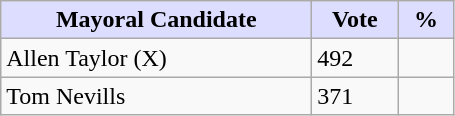<table class="wikitable">
<tr>
<th style="background:#ddf; width:200px;">Mayoral Candidate </th>
<th style="background:#ddf; width:50px;">Vote</th>
<th style="background:#ddf; width:30px;">%</th>
</tr>
<tr>
<td>Allen Taylor (X)</td>
<td>492</td>
<td></td>
</tr>
<tr>
<td>Tom Nevills</td>
<td>371</td>
<td></td>
</tr>
</table>
